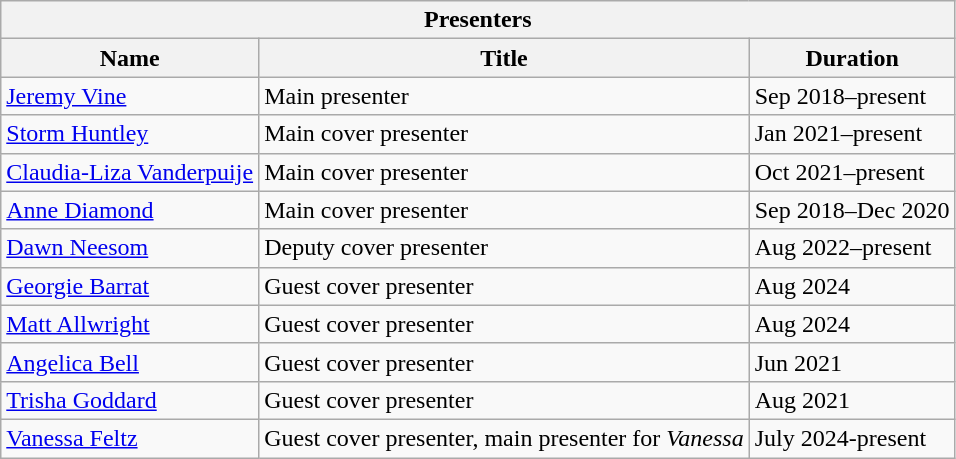<table class="wikitable">
<tr>
<th colspan="3">Presenters</th>
</tr>
<tr>
<th>Name</th>
<th>Title</th>
<th>Duration</th>
</tr>
<tr>
<td><a href='#'>Jeremy Vine</a></td>
<td>Main presenter</td>
<td>Sep 2018–present</td>
</tr>
<tr>
<td><a href='#'>Storm Huntley</a></td>
<td>Main cover presenter</td>
<td>Jan 2021–present</td>
</tr>
<tr>
<td><a href='#'>Claudia-Liza Vanderpuije</a></td>
<td>Main cover presenter</td>
<td>Oct 2021–present</td>
</tr>
<tr>
<td><a href='#'>Anne Diamond</a></td>
<td>Main cover presenter</td>
<td>Sep 2018–Dec 2020</td>
</tr>
<tr>
<td><a href='#'>Dawn Neesom</a></td>
<td>Deputy cover presenter</td>
<td>Aug 2022–present</td>
</tr>
<tr>
<td><a href='#'>Georgie Barrat</a></td>
<td>Guest cover presenter</td>
<td>Aug 2024</td>
</tr>
<tr>
<td><a href='#'>Matt Allwright</a></td>
<td>Guest cover presenter</td>
<td>Aug 2024</td>
</tr>
<tr>
<td><a href='#'>Angelica Bell</a></td>
<td>Guest cover presenter</td>
<td>Jun 2021</td>
</tr>
<tr>
<td><a href='#'>Trisha Goddard</a></td>
<td>Guest cover presenter</td>
<td>Aug 2021</td>
</tr>
<tr>
<td><a href='#'>Vanessa Feltz</a></td>
<td>Guest cover presenter, main presenter for <em>Vanessa</em></td>
<td>July 2024-present</td>
</tr>
</table>
